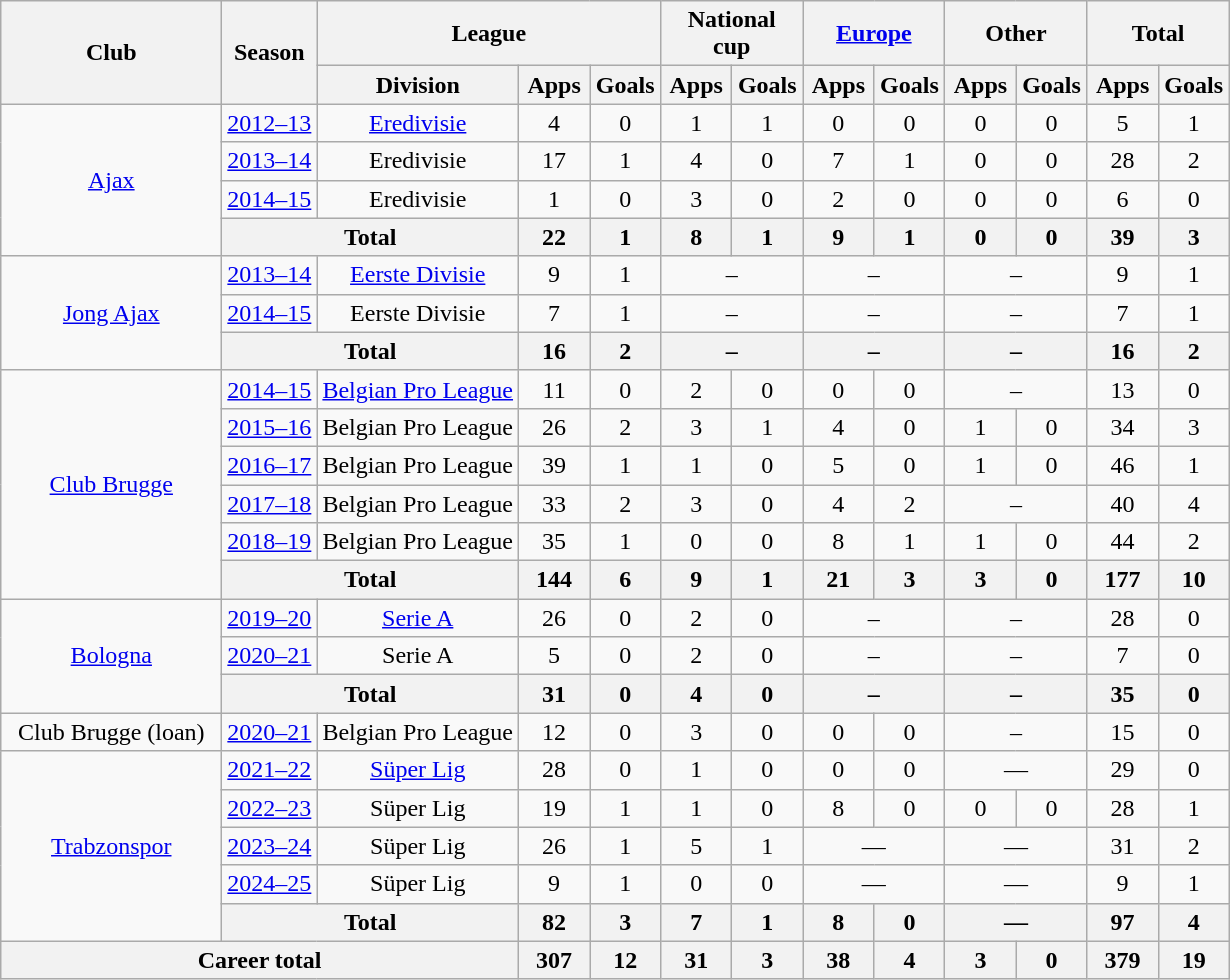<table class="wikitable" style="text-align: center;">
<tr>
<th rowspan="2" width="140">Club</th>
<th rowspan="2">Season</th>
<th colspan="3">League</th>
<th colspan="2">National cup</th>
<th colspan="2"><a href='#'>Europe</a></th>
<th colspan="2">Other</th>
<th colspan="2">Total</th>
</tr>
<tr>
<th>Division</th>
<th width="40">Apps</th>
<th width="40">Goals</th>
<th width="40">Apps</th>
<th width="40">Goals</th>
<th width="40">Apps</th>
<th width="40">Goals</th>
<th width="40">Apps</th>
<th width="40">Goals</th>
<th width="40">Apps</th>
<th width="40">Goals</th>
</tr>
<tr>
<td rowspan="4"><a href='#'>Ajax</a></td>
<td><a href='#'>2012–13</a></td>
<td><a href='#'>Eredivisie</a></td>
<td>4</td>
<td>0</td>
<td>1</td>
<td>1</td>
<td>0</td>
<td>0</td>
<td>0</td>
<td>0</td>
<td>5</td>
<td>1</td>
</tr>
<tr>
<td><a href='#'>2013–14</a></td>
<td>Eredivisie</td>
<td>17</td>
<td>1</td>
<td>4</td>
<td>0</td>
<td>7</td>
<td>1</td>
<td>0</td>
<td>0</td>
<td>28</td>
<td>2</td>
</tr>
<tr>
<td><a href='#'>2014–15</a></td>
<td>Eredivisie</td>
<td>1</td>
<td>0</td>
<td>3</td>
<td>0</td>
<td>2</td>
<td>0</td>
<td>0</td>
<td>0</td>
<td>6</td>
<td>0</td>
</tr>
<tr>
<th colspan="2">Total</th>
<th>22</th>
<th>1</th>
<th>8</th>
<th>1</th>
<th>9</th>
<th>1</th>
<th>0</th>
<th>0</th>
<th>39</th>
<th>3</th>
</tr>
<tr>
<td rowspan=3><a href='#'>Jong Ajax</a></td>
<td><a href='#'>2013–14</a></td>
<td><a href='#'>Eerste Divisie</a></td>
<td>9</td>
<td>1</td>
<td colspan="2">–</td>
<td colspan="2">–</td>
<td colspan="2">–</td>
<td>9</td>
<td>1</td>
</tr>
<tr>
<td><a href='#'>2014–15</a></td>
<td>Eerste Divisie</td>
<td>7</td>
<td>1</td>
<td colspan="2">–</td>
<td colspan="2">–</td>
<td colspan="2">–</td>
<td>7</td>
<td>1</td>
</tr>
<tr>
<th colspan="2">Total</th>
<th>16</th>
<th>2</th>
<th colspan="2">–</th>
<th colspan="2">–</th>
<th colspan="2">–</th>
<th>16</th>
<th>2</th>
</tr>
<tr>
<td rowspan="6"><a href='#'>Club Brugge</a></td>
<td><a href='#'>2014–15</a></td>
<td><a href='#'>Belgian Pro League</a></td>
<td>11</td>
<td>0</td>
<td>2</td>
<td>0</td>
<td>0</td>
<td>0</td>
<td colspan="2">–</td>
<td>13</td>
<td>0</td>
</tr>
<tr>
<td><a href='#'>2015–16</a></td>
<td>Belgian Pro League</td>
<td>26</td>
<td>2</td>
<td>3</td>
<td>1</td>
<td>4</td>
<td>0</td>
<td>1</td>
<td>0</td>
<td>34</td>
<td>3</td>
</tr>
<tr>
<td><a href='#'>2016–17</a></td>
<td>Belgian Pro League</td>
<td>39</td>
<td>1</td>
<td>1</td>
<td>0</td>
<td>5</td>
<td>0</td>
<td>1</td>
<td>0</td>
<td>46</td>
<td>1</td>
</tr>
<tr>
<td><a href='#'>2017–18</a></td>
<td>Belgian Pro League</td>
<td>33</td>
<td>2</td>
<td>3</td>
<td>0</td>
<td>4</td>
<td>2</td>
<td colspan="2">–</td>
<td>40</td>
<td>4</td>
</tr>
<tr>
<td><a href='#'>2018–19</a></td>
<td>Belgian Pro League</td>
<td>35</td>
<td>1</td>
<td>0</td>
<td>0</td>
<td>8</td>
<td>1</td>
<td>1</td>
<td>0</td>
<td>44</td>
<td>2</td>
</tr>
<tr>
<th colspan="2">Total</th>
<th>144</th>
<th>6</th>
<th>9</th>
<th>1</th>
<th>21</th>
<th>3</th>
<th>3</th>
<th>0</th>
<th>177</th>
<th>10</th>
</tr>
<tr>
<td rowspan="3"><a href='#'>Bologna</a></td>
<td><a href='#'>2019–20</a></td>
<td><a href='#'>Serie A</a></td>
<td>26</td>
<td>0</td>
<td>2</td>
<td>0</td>
<td colspan="2">–</td>
<td colspan="2">–</td>
<td>28</td>
<td>0</td>
</tr>
<tr>
<td><a href='#'>2020–21</a></td>
<td>Serie A</td>
<td>5</td>
<td>0</td>
<td>2</td>
<td>0</td>
<td colspan="2">–</td>
<td colspan="2">–</td>
<td>7</td>
<td>0</td>
</tr>
<tr>
<th colspan="2">Total</th>
<th>31</th>
<th>0</th>
<th>4</th>
<th>0</th>
<th colspan="2">–</th>
<th colspan="2">–</th>
<th>35</th>
<th>0</th>
</tr>
<tr>
<td>Club Brugge (loan)</td>
<td><a href='#'>2020–21</a></td>
<td>Belgian Pro League</td>
<td>12</td>
<td>0</td>
<td>3</td>
<td>0</td>
<td>0</td>
<td>0</td>
<td colspan="2">–</td>
<td>15</td>
<td>0</td>
</tr>
<tr>
<td rowspan="5"><a href='#'>Trabzonspor</a></td>
<td><a href='#'>2021–22</a></td>
<td><a href='#'>Süper Lig</a></td>
<td>28</td>
<td>0</td>
<td>1</td>
<td>0</td>
<td>0</td>
<td>0</td>
<td colspan=2>—</td>
<td>29</td>
<td>0</td>
</tr>
<tr>
<td><a href='#'>2022–23</a></td>
<td>Süper Lig</td>
<td>19</td>
<td>1</td>
<td>1</td>
<td>0</td>
<td>8</td>
<td>0</td>
<td>0</td>
<td>0</td>
<td>28</td>
<td>1</td>
</tr>
<tr>
<td><a href='#'>2023–24</a></td>
<td>Süper Lig</td>
<td>26</td>
<td>1</td>
<td>5</td>
<td>1</td>
<td colspan=2>—</td>
<td colspan=2>—</td>
<td>31</td>
<td>2</td>
</tr>
<tr>
<td><a href='#'>2024–25</a></td>
<td>Süper Lig</td>
<td>9</td>
<td>1</td>
<td>0</td>
<td>0</td>
<td colspan=2>—</td>
<td colspan=2>—</td>
<td>9</td>
<td>1</td>
</tr>
<tr>
<th colspan="2">Total</th>
<th>82</th>
<th>3</th>
<th>7</th>
<th>1</th>
<th>8</th>
<th>0</th>
<th colspan=2>—</th>
<th>97</th>
<th>4</th>
</tr>
<tr>
<th colspan="3">Career total</th>
<th>307</th>
<th>12</th>
<th>31</th>
<th>3</th>
<th>38</th>
<th>4</th>
<th>3</th>
<th>0</th>
<th>379</th>
<th>19</th>
</tr>
</table>
